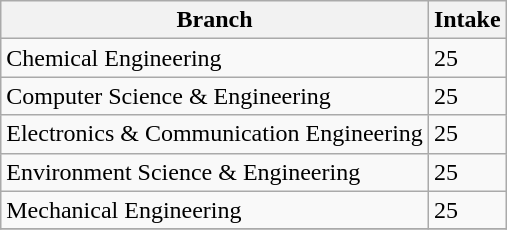<table class="wikitable sortable">
<tr>
<th>Branch</th>
<th>Intake</th>
</tr>
<tr>
<td>Chemical Engineering</td>
<td>25</td>
</tr>
<tr>
<td>Computer Science & Engineering</td>
<td>25</td>
</tr>
<tr>
<td>Electronics & Communication Engineering</td>
<td>25</td>
</tr>
<tr>
<td>Environment Science & Engineering</td>
<td>25</td>
</tr>
<tr>
<td>Mechanical Engineering</td>
<td>25</td>
</tr>
<tr>
</tr>
</table>
